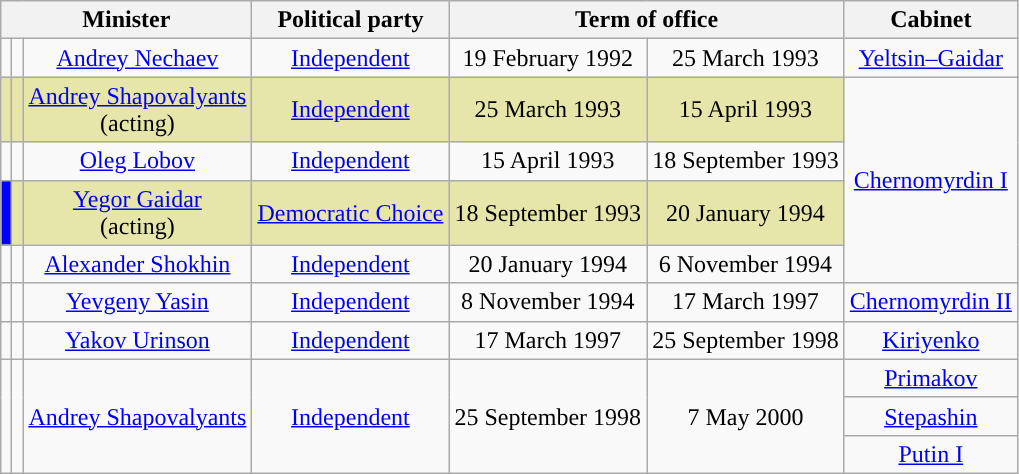<table class="wikitable" style="text-align:center;">
<tr>
<th colspan=3>Minister</th>
<th>Political party</th>
<th colspan=2>Term of office</th>
<th colspan=2>Cabinet</th>
</tr>
<tr>
<td rowspan=2 style="background: "></td>
<td rowspan=2></td>
<td rowspan=2><a href='#'>Andrey Nechaev</a></td>
<td rowspan=2><a href='#'>Independent</a></td>
<td rowspan=2>19 February 1992</td>
<td rowspan=2>25 March 1993</td>
<td><a href='#'>Yeltsin–Gaidar</a></td>
</tr>
<tr>
<td rowspan=6><a href='#'>Chernomyrdin I</a></td>
</tr>
<tr bgcolor=#E6E6AA>
<td style="background: "></td>
<td></td>
<td><a href='#'>Andrey Shapovalyants</a><br>(acting)</td>
<td><a href='#'>Independent</a></td>
<td>25 March 1993</td>
<td>15 April 1993</td>
</tr>
<tr>
<td style="background: "></td>
<td></td>
<td><a href='#'>Oleg Lobov</a></td>
<td><a href='#'>Independent</a></td>
<td>15 April 1993</td>
<td>18 September 1993</td>
</tr>
<tr bgcolor=#E6E6AA>
<td style="background: blue;"></td>
<td></td>
<td><a href='#'>Yegor Gaidar</a><br>(acting)</td>
<td><a href='#'>Democratic Choice</a></td>
<td>18 September 1993</td>
<td>20 January 1994</td>
</tr>
<tr>
<td style="background: "></td>
<td></td>
<td><a href='#'>Alexander Shokhin</a></td>
<td><a href='#'>Independent</a></td>
<td>20 January 1994</td>
<td>6 November 1994</td>
</tr>
<tr>
<td rowspan=2 style="background: "></td>
<td rowspan=2></td>
<td rowspan=2><a href='#'>Yevgeny Yasin</a></td>
<td rowspan=2><a href='#'>Independent</a></td>
<td rowspan=2>8 November 1994</td>
<td rowspan=2>17 March 1997</td>
</tr>
<tr>
<td rowspan=2><a href='#'>Chernomyrdin II</a></td>
</tr>
<tr>
<td rowspan=2 style="background: "></td>
<td rowspan=2></td>
<td rowspan=2><a href='#'>Yakov Urinson</a></td>
<td rowspan=2><a href='#'>Independent</a></td>
<td rowspan=2>17 March 1997</td>
<td rowspan=2>25 September 1998</td>
</tr>
<tr>
<td><a href='#'>Kiriyenko</a></td>
</tr>
<tr>
<td rowspan=3 style="background: "></td>
<td rowspan=3></td>
<td rowspan=3><a href='#'>Andrey Shapovalyants</a></td>
<td rowspan=3><a href='#'>Independent</a></td>
<td rowspan=3>25 September 1998</td>
<td rowspan=3>7 May 2000</td>
<td><a href='#'>Primakov</a></td>
</tr>
<tr>
<td><a href='#'>Stepashin</a></td>
</tr>
<tr>
<td><a href='#'>Putin I</a></td>
</tr>
</table>
